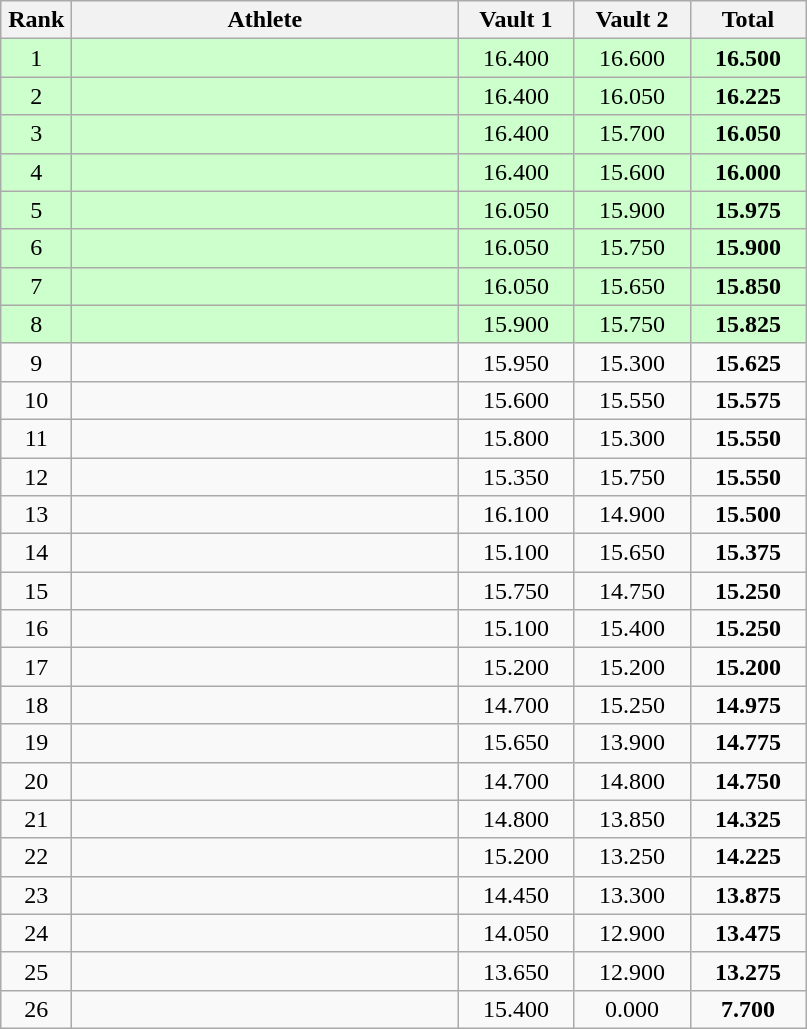<table class=wikitable style="text-align:center">
<tr>
<th width=40>Rank</th>
<th width=250>Athlete</th>
<th width=70>Vault 1</th>
<th width=70>Vault 2</th>
<th width=70>Total</th>
</tr>
<tr bgcolor="ccffcc">
<td>1</td>
<td align=left></td>
<td>16.400</td>
<td>16.600</td>
<td><strong>16.500</strong></td>
</tr>
<tr bgcolor="ccffcc">
<td>2</td>
<td align=left></td>
<td>16.400</td>
<td>16.050</td>
<td><strong>16.225</strong></td>
</tr>
<tr bgcolor="ccffcc">
<td>3</td>
<td align=left></td>
<td>16.400</td>
<td>15.700</td>
<td><strong>16.050</strong></td>
</tr>
<tr bgcolor="ccffcc">
<td>4</td>
<td align=left></td>
<td>16.400</td>
<td>15.600</td>
<td><strong>16.000</strong></td>
</tr>
<tr bgcolor="ccffcc">
<td>5</td>
<td align=left></td>
<td>16.050</td>
<td>15.900</td>
<td><strong>15.975</strong></td>
</tr>
<tr bgcolor="ccffcc">
<td>6</td>
<td align=left></td>
<td>16.050</td>
<td>15.750</td>
<td><strong>15.900</strong></td>
</tr>
<tr bgcolor="ccffcc">
<td>7</td>
<td align=left></td>
<td>16.050</td>
<td>15.650</td>
<td><strong>15.850</strong></td>
</tr>
<tr bgcolor="ccffcc">
<td>8</td>
<td align=left></td>
<td>15.900</td>
<td>15.750</td>
<td><strong>15.825</strong></td>
</tr>
<tr>
<td>9</td>
<td align=left></td>
<td>15.950</td>
<td>15.300</td>
<td><strong>15.625</strong></td>
</tr>
<tr>
<td>10</td>
<td align=left></td>
<td>15.600</td>
<td>15.550</td>
<td><strong>15.575</strong></td>
</tr>
<tr>
<td>11</td>
<td align=left></td>
<td>15.800</td>
<td>15.300</td>
<td><strong>15.550</strong></td>
</tr>
<tr>
<td>12</td>
<td align=left></td>
<td>15.350</td>
<td>15.750</td>
<td><strong>15.550</strong></td>
</tr>
<tr>
<td>13</td>
<td align=left></td>
<td>16.100</td>
<td>14.900</td>
<td><strong>15.500</strong></td>
</tr>
<tr>
<td>14</td>
<td align=left></td>
<td>15.100</td>
<td>15.650</td>
<td><strong>15.375</strong></td>
</tr>
<tr>
<td>15</td>
<td align=left></td>
<td>15.750</td>
<td>14.750</td>
<td><strong>15.250</strong></td>
</tr>
<tr>
<td>16</td>
<td align=left></td>
<td>15.100</td>
<td>15.400</td>
<td><strong>15.250</strong></td>
</tr>
<tr>
<td>17</td>
<td align=left></td>
<td>15.200</td>
<td>15.200</td>
<td><strong>15.200</strong></td>
</tr>
<tr>
<td>18</td>
<td align=left></td>
<td>14.700</td>
<td>15.250</td>
<td><strong>14.975</strong></td>
</tr>
<tr>
<td>19</td>
<td align=left></td>
<td>15.650</td>
<td>13.900</td>
<td><strong>14.775</strong></td>
</tr>
<tr>
<td>20</td>
<td align=left></td>
<td>14.700</td>
<td>14.800</td>
<td><strong>14.750</strong></td>
</tr>
<tr>
<td>21</td>
<td align=left></td>
<td>14.800</td>
<td>13.850</td>
<td><strong>14.325</strong></td>
</tr>
<tr>
<td>22</td>
<td align=left></td>
<td>15.200</td>
<td>13.250</td>
<td><strong>14.225</strong></td>
</tr>
<tr>
<td>23</td>
<td align=left></td>
<td>14.450</td>
<td>13.300</td>
<td><strong>13.875</strong></td>
</tr>
<tr>
<td>24</td>
<td align=left></td>
<td>14.050</td>
<td>12.900</td>
<td><strong>13.475</strong></td>
</tr>
<tr>
<td>25</td>
<td align=left></td>
<td>13.650</td>
<td>12.900</td>
<td><strong>13.275</strong></td>
</tr>
<tr>
<td>26</td>
<td align=left></td>
<td>15.400</td>
<td>0.000</td>
<td><strong>7.700</strong></td>
</tr>
</table>
